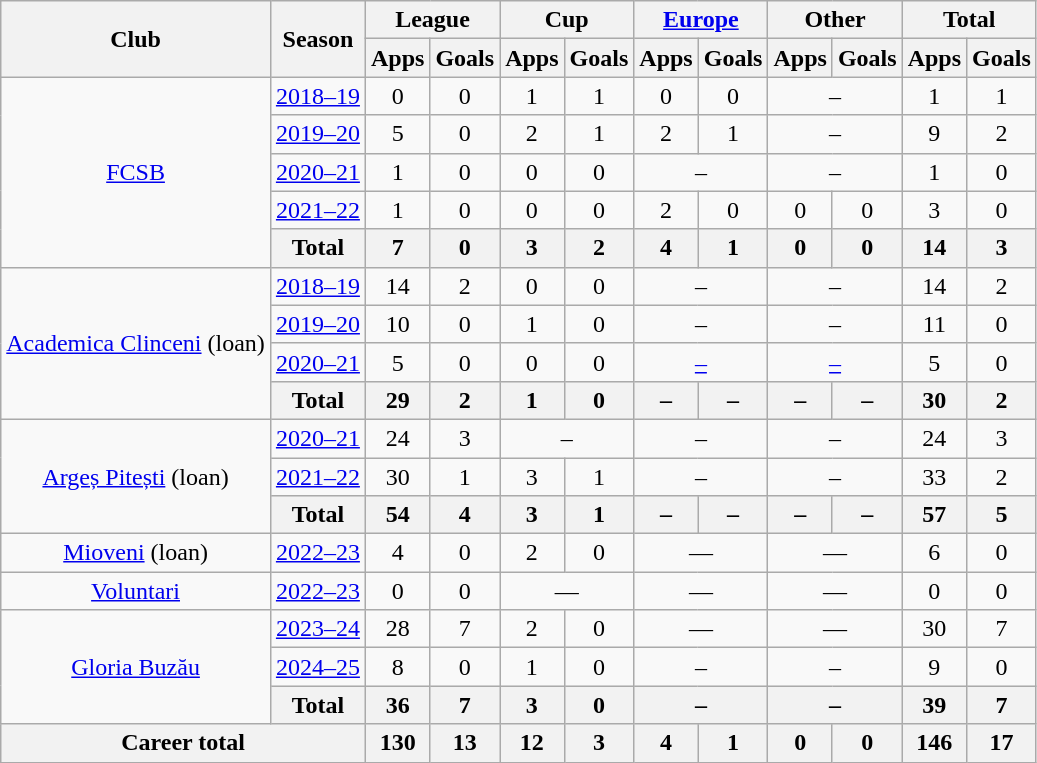<table class="wikitable" style="text-align: center">
<tr>
<th rowspan="2">Club</th>
<th rowspan="2">Season</th>
<th colspan="2">League</th>
<th colspan="2">Cup</th>
<th colspan="2"><a href='#'>Europe</a></th>
<th colspan="2">Other</th>
<th colspan="3">Total</th>
</tr>
<tr>
<th>Apps</th>
<th>Goals</th>
<th>Apps</th>
<th>Goals</th>
<th>Apps</th>
<th>Goals</th>
<th>Apps</th>
<th>Goals</th>
<th>Apps</th>
<th>Goals</th>
</tr>
<tr>
<td rowspan="5"><a href='#'>FCSB</a></td>
<td><a href='#'>2018–19</a></td>
<td>0</td>
<td>0</td>
<td>1</td>
<td>1</td>
<td>0</td>
<td>0</td>
<td colspan="2">–</td>
<td>1</td>
<td>1</td>
</tr>
<tr>
<td><a href='#'>2019–20</a></td>
<td>5</td>
<td>0</td>
<td>2</td>
<td>1</td>
<td>2</td>
<td>1</td>
<td colspan="2">–</td>
<td>9</td>
<td>2</td>
</tr>
<tr>
<td><a href='#'>2020–21</a></td>
<td>1</td>
<td>0</td>
<td>0</td>
<td>0</td>
<td colspan="2">–</td>
<td colspan="2">–</td>
<td>1</td>
<td>0</td>
</tr>
<tr>
<td><a href='#'>2021–22</a></td>
<td>1</td>
<td>0</td>
<td>0</td>
<td>0</td>
<td>2</td>
<td>0</td>
<td>0</td>
<td>0</td>
<td>3</td>
<td>0</td>
</tr>
<tr>
<th>Total</th>
<th>7</th>
<th>0</th>
<th>3</th>
<th>2</th>
<th>4</th>
<th>1</th>
<th>0</th>
<th>0</th>
<th>14</th>
<th>3</th>
</tr>
<tr>
<td rowspan="4"><a href='#'>Academica Clinceni</a> (loan)</td>
<td><a href='#'>2018–19</a></td>
<td>14</td>
<td>2</td>
<td>0</td>
<td>0</td>
<td colspan="2">–</td>
<td colspan="2">–</td>
<td>14</td>
<td>2</td>
</tr>
<tr>
<td><a href='#'>2019–20</a></td>
<td>10</td>
<td>0</td>
<td>1</td>
<td>0</td>
<td colspan="2">–</td>
<td colspan="2">–</td>
<td>11</td>
<td>0</td>
</tr>
<tr>
<td><a href='#'>2020–21</a></td>
<td>5</td>
<td>0</td>
<td>0</td>
<td>0</td>
<td colspan="2"><a href='#'>–</a></td>
<td colspan="2"><a href='#'>–</a></td>
<td>5</td>
<td>0</td>
</tr>
<tr>
<th>Total</th>
<th>29</th>
<th>2</th>
<th>1</th>
<th>0</th>
<th>–</th>
<th>–</th>
<th>–</th>
<th>–</th>
<th>30</th>
<th>2</th>
</tr>
<tr>
<td rowspan="3"><a href='#'>Argeș Pitești</a> (loan)</td>
<td><a href='#'>2020–21</a></td>
<td>24</td>
<td>3</td>
<td colspan="2">–</td>
<td colspan="2">–</td>
<td colspan="2">–</td>
<td>24</td>
<td>3</td>
</tr>
<tr>
<td><a href='#'>2021–22</a></td>
<td>30</td>
<td>1</td>
<td>3</td>
<td>1</td>
<td colspan="2">–</td>
<td colspan="2">–</td>
<td>33</td>
<td>2</td>
</tr>
<tr>
<th>Total</th>
<th>54</th>
<th>4</th>
<th>3</th>
<th>1</th>
<th>–</th>
<th>–</th>
<th>–</th>
<th>–</th>
<th>57</th>
<th>5</th>
</tr>
<tr>
<td><a href='#'>Mioveni</a> (loan)</td>
<td><a href='#'>2022–23</a></td>
<td>4</td>
<td>0</td>
<td>2</td>
<td>0</td>
<td colspan="2">—</td>
<td colspan="2">—</td>
<td>6</td>
<td>0</td>
</tr>
<tr>
<td><a href='#'>Voluntari</a></td>
<td><a href='#'>2022–23</a></td>
<td>0</td>
<td>0</td>
<td colspan="2">—</td>
<td colspan="2">—</td>
<td colspan="2">—</td>
<td>0</td>
<td>0</td>
</tr>
<tr>
<td rowspan="3"><a href='#'>Gloria Buzău</a></td>
<td><a href='#'>2023–24</a></td>
<td>28</td>
<td>7</td>
<td>2</td>
<td>0</td>
<td colspan="2">—</td>
<td colspan="2">—</td>
<td>30</td>
<td>7</td>
</tr>
<tr>
<td><a href='#'>2024–25</a></td>
<td>8</td>
<td>0</td>
<td>1</td>
<td>0</td>
<td colspan="2">–</td>
<td colspan="2">–</td>
<td>9</td>
<td>0</td>
</tr>
<tr>
<th>Total</th>
<th>36</th>
<th>7</th>
<th>3</th>
<th>0</th>
<th colspan="2">–</th>
<th colspan="2">–</th>
<th>39</th>
<th>7</th>
</tr>
<tr>
<th colspan="2">Career total</th>
<th>130</th>
<th>13</th>
<th>12</th>
<th>3</th>
<th>4</th>
<th>1</th>
<th>0</th>
<th>0</th>
<th>146</th>
<th>17</th>
</tr>
</table>
